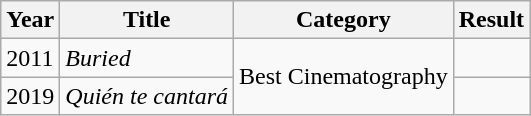<table class="wikitable">
<tr>
<th>Year</th>
<th>Title</th>
<th>Category</th>
<th>Result</th>
</tr>
<tr>
<td>2011</td>
<td><em>Buried</em></td>
<td rowspan="2">Best Cinematography</td>
<td></td>
</tr>
<tr>
<td>2019</td>
<td><em>Quién te cantará</em></td>
<td></td>
</tr>
</table>
